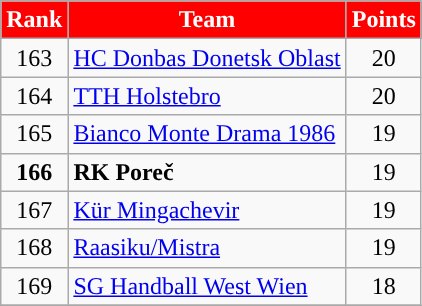<table class="wikitable" style="text-align: center">
<tr>
<th style="color:#FFFFFF; background:#FF0000">Rank</th>
<th style="color:#FFFFFF; background:#FF0000">Team</th>
<th style="color:#FFFFFF; background:#FF0000">Points</th>
</tr>
<tr>
<td>163</td>
<td align=left> <a href='#'>HC Donbas Donetsk Oblast</a></td>
<td>20</td>
</tr>
<tr>
<td>164</td>
<td align=left> <a href='#'>TTH Holstebro</a></td>
<td>20</td>
</tr>
<tr>
<td>165</td>
<td align=left> <a href='#'>Bianco Monte Drama 1986</a></td>
<td>19</td>
</tr>
<tr>
<td><strong>166</strong></td>
<td align=left> <strong>RK Poreč</strong></td>
<td>19</td>
</tr>
<tr>
<td>167</td>
<td align=left> <a href='#'>Kür Mingachevir</a></td>
<td>19</td>
</tr>
<tr>
<td>168</td>
<td align=left> <a href='#'>Raasiku/Mistra</a></td>
<td>19</td>
</tr>
<tr>
<td>169</td>
<td align=left> <a href='#'>SG Handball West Wien</a></td>
<td>18</td>
</tr>
<tr>
</tr>
</table>
